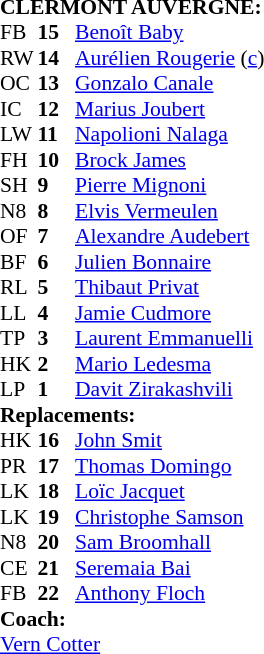<table style="font-size: 90%" cellspacing="0" cellpadding="0">
<tr>
<td colspan="4"><strong>CLERMONT AUVERGNE:</strong></td>
</tr>
<tr>
<th width="25"></th>
<th width="25"></th>
</tr>
<tr>
<td>FB</td>
<td><strong>15</strong></td>
<td> <a href='#'>Benoît Baby</a></td>
<td></td>
<td></td>
</tr>
<tr>
<td>RW</td>
<td><strong>14</strong></td>
<td> <a href='#'>Aurélien Rougerie</a> (<a href='#'>c</a>)</td>
</tr>
<tr>
<td>OC</td>
<td><strong>13</strong></td>
<td> <a href='#'>Gonzalo Canale</a></td>
<td></td>
<td></td>
</tr>
<tr>
<td>IC</td>
<td><strong>12</strong></td>
<td> <a href='#'>Marius Joubert</a></td>
</tr>
<tr>
<td>LW</td>
<td><strong>11</strong></td>
<td> <a href='#'>Napolioni Nalaga</a></td>
</tr>
<tr>
<td>FH</td>
<td><strong>10</strong></td>
<td> <a href='#'>Brock James</a></td>
</tr>
<tr>
<td>SH</td>
<td><strong>9</strong></td>
<td> <a href='#'>Pierre Mignoni</a></td>
</tr>
<tr>
<td>N8</td>
<td><strong>8</strong></td>
<td> <a href='#'>Elvis Vermeulen</a></td>
<td></td>
<td></td>
</tr>
<tr>
<td>OF</td>
<td><strong>7</strong></td>
<td> <a href='#'>Alexandre Audebert</a></td>
</tr>
<tr>
<td>BF</td>
<td><strong>6</strong></td>
<td> <a href='#'>Julien Bonnaire</a></td>
</tr>
<tr>
<td>RL</td>
<td><strong>5</strong></td>
<td> <a href='#'>Thibaut Privat</a></td>
<td></td>
<td></td>
</tr>
<tr>
<td>LL</td>
<td><strong>4</strong></td>
<td> <a href='#'>Jamie Cudmore</a></td>
<td></td>
<td></td>
</tr>
<tr>
<td>TP</td>
<td><strong>3</strong></td>
<td> <a href='#'>Laurent Emmanuelli</a></td>
<td></td>
<td></td>
</tr>
<tr>
<td>HK</td>
<td><strong>2</strong></td>
<td> <a href='#'>Mario Ledesma</a></td>
<td></td>
<td></td>
</tr>
<tr>
<td>LP</td>
<td><strong>1</strong></td>
<td> <a href='#'>Davit Zirakashvili</a></td>
</tr>
<tr>
<td colspan=3><strong>Replacements:</strong></td>
</tr>
<tr>
<td>HK</td>
<td><strong>16</strong></td>
<td> <a href='#'>John Smit</a></td>
<td></td>
<td></td>
</tr>
<tr>
<td>PR</td>
<td><strong>17</strong></td>
<td> <a href='#'>Thomas Domingo</a></td>
<td></td>
<td></td>
</tr>
<tr>
<td>LK</td>
<td><strong>18</strong></td>
<td> <a href='#'>Loïc Jacquet</a></td>
<td></td>
<td></td>
</tr>
<tr>
<td>LK</td>
<td><strong>19</strong></td>
<td> <a href='#'>Christophe Samson</a></td>
<td></td>
<td></td>
</tr>
<tr>
<td>N8</td>
<td><strong>20</strong></td>
<td> <a href='#'>Sam Broomhall</a></td>
<td></td>
<td></td>
</tr>
<tr>
<td>CE</td>
<td><strong>21</strong></td>
<td> <a href='#'>Seremaia Bai</a></td>
<td></td>
<td></td>
</tr>
<tr>
<td>FB</td>
<td><strong>22</strong></td>
<td> <a href='#'>Anthony Floch</a></td>
<td></td>
<td></td>
</tr>
<tr>
<td colspan=3><strong>Coach:</strong></td>
</tr>
<tr>
<td colspan="4"> <a href='#'>Vern Cotter</a></td>
</tr>
</table>
